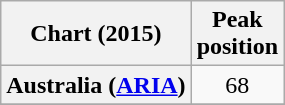<table class="wikitable plainrowheaders" style="text-align:center;">
<tr>
<th scope="col">Chart (2015)</th>
<th scope="col">Peak<br>position</th>
</tr>
<tr>
<th scope="row">Australia (<a href='#'>ARIA</a>)</th>
<td>68</td>
</tr>
<tr>
</tr>
</table>
